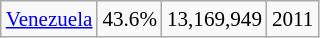<table class="wikitable floatright" style="font-size:88%;">
<tr>
<td><a href='#'>Venezuela</a></td>
<td>43.6%</td>
<td>13,169,949</td>
<td>2011</td>
</tr>
</table>
